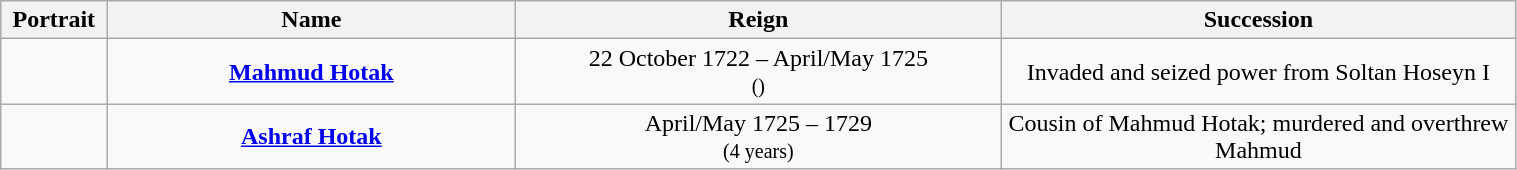<table class="wikitable" style="text-align:center; width:80%;">
<tr>
<th width="7%">Portrait</th>
<th width="27%">Name</th>
<th width="32%">Reign</th>
<th width="34%">Succession</th>
</tr>
<tr>
<td></td>
<td><strong><a href='#'>Mahmud Hotak</a></strong></td>
<td>22 October 1722 – April/May 1725<br><small>()</small></td>
<td>Invaded and seized power from Soltan Hoseyn I</td>
</tr>
<tr>
<td></td>
<td><strong><a href='#'>Ashraf Hotak</a></strong></td>
<td>April/May 1725 – 1729<br><small>(4 years)</small></td>
<td>Cousin of Mahmud Hotak; murdered and overthrew Mahmud</td>
</tr>
</table>
